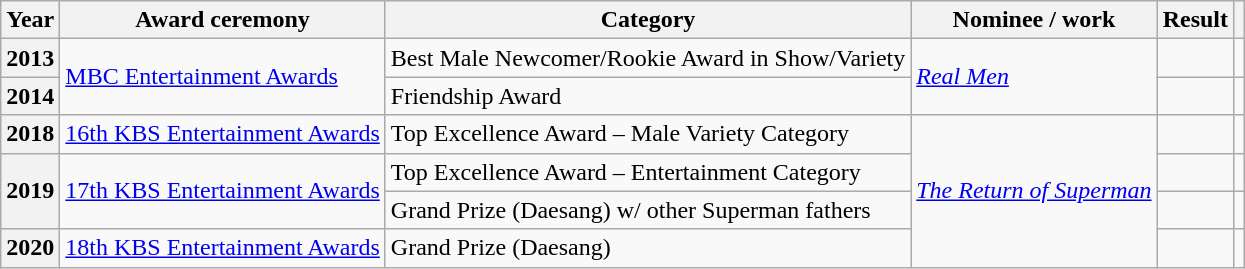<table class="wikitable sortable plainrowheaders">
<tr>
<th scope="col">Year</th>
<th scope="col">Award ceremony</th>
<th scope="col">Category</th>
<th scope="col">Nominee / work</th>
<th scope="col">Result</th>
<th scope="col" class="unsortable"></th>
</tr>
<tr>
<th scope="row">2013</th>
<td rowspan="2"><a href='#'>MBC Entertainment Awards</a></td>
<td>Best Male Newcomer/Rookie Award in Show/Variety</td>
<td rowspan="2"><em><a href='#'>Real Men</a></em></td>
<td></td>
<td></td>
</tr>
<tr>
<th scope="row">2014</th>
<td>Friendship Award</td>
<td></td>
<td></td>
</tr>
<tr>
<th scope="row">2018</th>
<td><a href='#'>16th KBS Entertainment Awards</a></td>
<td>Top Excellence Award – Male Variety Category</td>
<td rowspan="4"><em><a href='#'>The Return of Superman</a></em></td>
<td></td>
<td></td>
</tr>
<tr>
<th scope="row" rowspan="2">2019</th>
<td rowspan="2"><a href='#'>17th KBS Entertainment Awards</a></td>
<td>Top Excellence Award – Entertainment Category</td>
<td></td>
<td></td>
</tr>
<tr>
<td>Grand Prize (Daesang) w/ other Superman fathers</td>
<td></td>
<td></td>
</tr>
<tr>
<th scope="row">2020</th>
<td><a href='#'>18th KBS Entertainment Awards</a></td>
<td>Grand Prize (Daesang)</td>
<td></td>
<td></td>
</tr>
</table>
